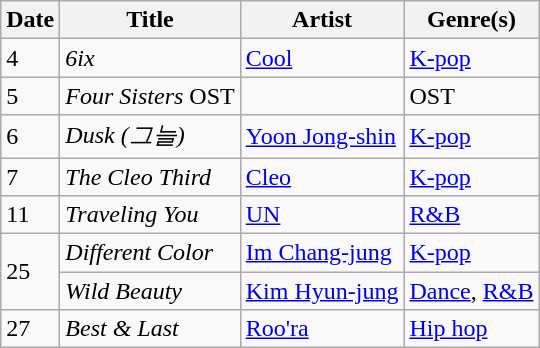<table class="wikitable" style="text-align: left;">
<tr>
<th>Date</th>
<th>Title</th>
<th>Artist</th>
<th>Genre(s)</th>
</tr>
<tr>
<td>4</td>
<td><em>6ix</em></td>
<td><a href='#'>Cool</a></td>
<td><a href='#'>K-pop</a></td>
</tr>
<tr>
<td>5</td>
<td><em>Four Sisters</em> OST</td>
<td></td>
<td>OST</td>
</tr>
<tr>
<td>6</td>
<td><em>Dusk (그늘)</em></td>
<td><a href='#'>Yoon Jong-shin</a></td>
<td><a href='#'>K-pop</a></td>
</tr>
<tr>
<td>7</td>
<td><em>The Cleo Third</em></td>
<td><a href='#'>Cleo</a></td>
<td><a href='#'>K-pop</a></td>
</tr>
<tr>
<td>11</td>
<td><em>Traveling You</em></td>
<td><a href='#'>UN</a></td>
<td><a href='#'>R&B</a></td>
</tr>
<tr>
<td rowspan="2">25</td>
<td><em>Different Color</em></td>
<td><a href='#'>Im Chang-jung</a></td>
<td><a href='#'>K-pop</a></td>
</tr>
<tr>
<td><em>Wild Beauty</em></td>
<td><a href='#'>Kim Hyun-jung</a></td>
<td><a href='#'>Dance</a>, <a href='#'>R&B</a></td>
</tr>
<tr>
<td>27</td>
<td><em>Best & Last</em></td>
<td><a href='#'>Roo'ra</a></td>
<td><a href='#'>Hip hop</a></td>
</tr>
</table>
